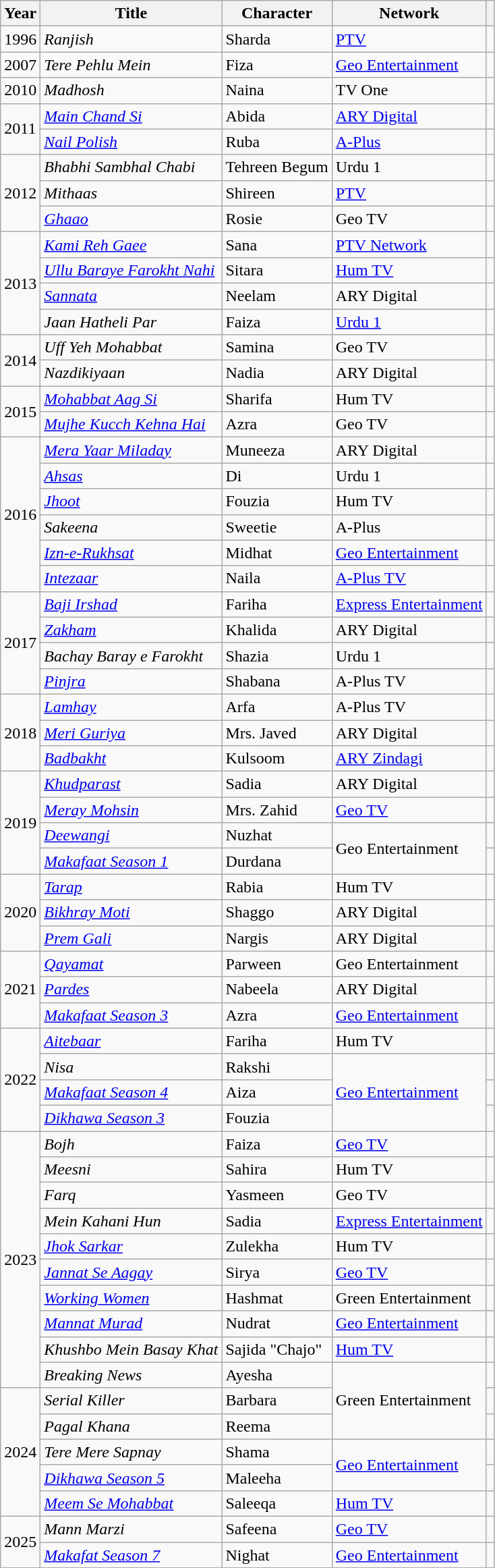<table class="wikitable sortable plainrowheaders">
<tr>
<th scope="col">Year</th>
<th scope="col">Title</th>
<th scope="col" class="unsortable">Character</th>
<th scope="col" class="unsortable">Network</th>
<th scope="col" class="unsortable"></th>
</tr>
<tr>
<td>1996</td>
<td><em>Ranjish</em></td>
<td>Sharda</td>
<td><a href='#'>PTV</a></td>
<td></td>
</tr>
<tr>
<td>2007</td>
<td><em>Tere Pehlu Mein</em></td>
<td>Fiza</td>
<td><a href='#'>Geo Entertainment</a></td>
<td></td>
</tr>
<tr>
<td>2010</td>
<td><em>Madhosh</em></td>
<td>Naina</td>
<td>TV One</td>
<td></td>
</tr>
<tr>
<td rowspan="2">2011</td>
<td><em><a href='#'>Main Chand Si</a></em></td>
<td>Abida</td>
<td><a href='#'>ARY Digital</a></td>
<td></td>
</tr>
<tr>
<td><em><a href='#'>Nail Polish</a></em></td>
<td>Ruba</td>
<td><a href='#'>A-Plus</a></td>
<td></td>
</tr>
<tr>
<td rowspan="3">2012</td>
<td><em>Bhabhi Sambhal Chabi</em></td>
<td>Tehreen Begum</td>
<td>Urdu 1</td>
<td></td>
</tr>
<tr>
<td><em>Mithaas</em></td>
<td>Shireen</td>
<td><a href='#'>PTV</a></td>
<td></td>
</tr>
<tr>
<td><em><a href='#'>Ghaao</a></em></td>
<td>Rosie</td>
<td>Geo TV</td>
<td></td>
</tr>
<tr>
<td rowspan=4>2013</td>
<td><em><a href='#'>Kami Reh Gaee</a></em></td>
<td>Sana</td>
<td><a href='#'>PTV Network</a></td>
<td></td>
</tr>
<tr>
<td><em><a href='#'>Ullu Baraye Farokht Nahi</a></em></td>
<td>Sitara</td>
<td><a href='#'>Hum TV</a></td>
<td></td>
</tr>
<tr>
<td><em><a href='#'>Sannata</a></em></td>
<td>Neelam</td>
<td>ARY Digital</td>
<td></td>
</tr>
<tr>
<td><em>Jaan Hatheli Par</em></td>
<td>Faiza</td>
<td><a href='#'>Urdu 1</a></td>
<td></td>
</tr>
<tr>
<td rowspan="2">2014</td>
<td><em>Uff Yeh Mohabbat</em></td>
<td>Samina</td>
<td>Geo TV</td>
<td></td>
</tr>
<tr>
<td><em>Nazdikiyaan</em></td>
<td>Nadia</td>
<td>ARY Digital</td>
<td></td>
</tr>
<tr>
<td rowspan="2">2015</td>
<td><em><a href='#'>Mohabbat Aag Si</a></em></td>
<td>Sharifa</td>
<td>Hum TV</td>
<td></td>
</tr>
<tr>
<td><em><a href='#'>Mujhe Kucch Kehna Hai</a></em></td>
<td>Azra</td>
<td>Geo TV</td>
<td></td>
</tr>
<tr>
<td rowspan=6>2016</td>
<td><em><a href='#'>Mera Yaar Miladay</a></em></td>
<td>Muneeza</td>
<td>ARY Digital</td>
<td></td>
</tr>
<tr>
<td><em><a href='#'>Ahsas</a></em></td>
<td>Di</td>
<td>Urdu 1</td>
<td></td>
</tr>
<tr>
<td><em><a href='#'>Jhoot</a></em></td>
<td>Fouzia</td>
<td>Hum TV</td>
<td></td>
</tr>
<tr>
<td><em>Sakeena</em></td>
<td>Sweetie</td>
<td>A-Plus</td>
<td></td>
</tr>
<tr>
<td><em><a href='#'>Izn-e-Rukhsat</a></em></td>
<td>Midhat</td>
<td><a href='#'>Geo Entertainment</a></td>
<td></td>
</tr>
<tr>
<td><em><a href='#'>Intezaar</a></em></td>
<td>Naila</td>
<td><a href='#'>A-Plus TV</a></td>
<td></td>
</tr>
<tr>
<td rowspan=4>2017</td>
<td><em><a href='#'>Baji Irshad</a></em></td>
<td>Fariha</td>
<td><a href='#'>Express Entertainment</a></td>
<td></td>
</tr>
<tr>
<td><em><a href='#'>Zakham</a></em></td>
<td>Khalida</td>
<td>ARY Digital</td>
<td></td>
</tr>
<tr>
<td><em>Bachay Baray e Farokht</em></td>
<td>Shazia</td>
<td>Urdu 1</td>
<td></td>
</tr>
<tr>
<td><em><a href='#'>Pinjra</a></em></td>
<td>Shabana</td>
<td>A-Plus TV</td>
<td></td>
</tr>
<tr>
<td rowspan="3">2018</td>
<td><em><a href='#'>Lamhay</a></em></td>
<td>Arfa</td>
<td>A-Plus TV</td>
<td></td>
</tr>
<tr>
<td><em><a href='#'>Meri Guriya</a></em></td>
<td>Mrs. Javed</td>
<td>ARY Digital</td>
<td></td>
</tr>
<tr>
<td><em><a href='#'>Badbakht</a></em></td>
<td>Kulsoom</td>
<td><a href='#'>ARY Zindagi</a></td>
<td></td>
</tr>
<tr>
<td rowspan="4">2019</td>
<td><em><a href='#'>Khudparast</a></em></td>
<td>Sadia</td>
<td>ARY Digital</td>
<td></td>
</tr>
<tr>
<td><em><a href='#'>Meray Mohsin</a></em></td>
<td>Mrs. Zahid</td>
<td><a href='#'>Geo TV</a></td>
<td></td>
</tr>
<tr>
<td><em><a href='#'>Deewangi</a></em></td>
<td>Nuzhat</td>
<td rowspan="2">Geo Entertainment</td>
<td></td>
</tr>
<tr>
<td><em><a href='#'>Makafaat Season 1</a></em></td>
<td>Durdana</td>
<td></td>
</tr>
<tr>
<td rowspan=3>2020</td>
<td><em><a href='#'>Tarap</a></em></td>
<td>Rabia</td>
<td>Hum TV</td>
<td></td>
</tr>
<tr>
<td><em><a href='#'>Bikhray Moti</a></em></td>
<td>Shaggo</td>
<td>ARY Digital</td>
<td></td>
</tr>
<tr>
<td><em><a href='#'>Prem Gali</a></em></td>
<td>Nargis</td>
<td>ARY Digital</td>
<td></td>
</tr>
<tr>
<td rowspan=3>2021</td>
<td><em><a href='#'>Qayamat</a></em></td>
<td>Parween</td>
<td>Geo Entertainment</td>
<td></td>
</tr>
<tr>
<td><em><a href='#'>Pardes</a></em></td>
<td>Nabeela</td>
<td>ARY Digital</td>
<td></td>
</tr>
<tr>
<td><em><a href='#'>Makafaat Season 3</a></em></td>
<td>Azra</td>
<td><a href='#'>Geo Entertainment</a></td>
<td></td>
</tr>
<tr>
<td rowspan="4">2022</td>
<td><em><a href='#'>Aitebaar</a></em></td>
<td>Fariha</td>
<td>Hum TV</td>
<td></td>
</tr>
<tr>
<td><em>Nisa</em></td>
<td>Rakshi</td>
<td rowspan="3"><a href='#'>Geo Entertainment</a></td>
<td></td>
</tr>
<tr>
<td><em><a href='#'>Makafaat Season 4</a></em></td>
<td>Aiza</td>
<td></td>
</tr>
<tr>
<td><em><a href='#'>Dikhawa Season 3</a></em></td>
<td>Fouzia</td>
<td></td>
</tr>
<tr>
<td rowspan="10">2023</td>
<td><em>Bojh</em></td>
<td>Faiza</td>
<td><a href='#'>Geo TV</a></td>
<td></td>
</tr>
<tr>
<td><em>Meesni</em></td>
<td>Sahira</td>
<td>Hum TV</td>
<td></td>
</tr>
<tr>
<td><em>Farq</em></td>
<td>Yasmeen</td>
<td>Geo TV</td>
<td></td>
</tr>
<tr>
<td><em>Mein Kahani Hun</em></td>
<td>Sadia</td>
<td><a href='#'>Express Entertainment</a></td>
<td></td>
</tr>
<tr>
<td><em><a href='#'>Jhok Sarkar</a></em></td>
<td>Zulekha</td>
<td>Hum TV</td>
<td></td>
</tr>
<tr>
<td><em><a href='#'>Jannat Se Aagay</a></em></td>
<td>Sirya</td>
<td><a href='#'>Geo TV</a></td>
<td></td>
</tr>
<tr>
<td><em><a href='#'>Working Women</a></em></td>
<td>Hashmat</td>
<td>Green Entertainment</td>
<td></td>
</tr>
<tr>
<td><em><a href='#'>Mannat Murad</a></em></td>
<td>Nudrat</td>
<td><a href='#'>Geo Entertainment</a></td>
<td></td>
</tr>
<tr>
<td><em>Khushbo Mein Basay Khat</em></td>
<td>Sajida "Chajo"</td>
<td><a href='#'>Hum TV</a></td>
<td></td>
</tr>
<tr>
<td><em>Breaking News</em></td>
<td>Ayesha</td>
<td rowspan="3">Green Entertainment</td>
<td></td>
</tr>
<tr>
<td rowspan="5">2024</td>
<td><em>Serial Killer</em></td>
<td>Barbara</td>
<td></td>
</tr>
<tr>
<td><em>Pagal Khana</em></td>
<td>Reema</td>
<td></td>
</tr>
<tr>
<td><em>Tere Mere Sapnay</em></td>
<td>Shama</td>
<td rowspan="2"><a href='#'>Geo Entertainment</a></td>
<td></td>
</tr>
<tr>
<td><em><a href='#'>Dikhawa Season 5</a></em></td>
<td>Maleeha</td>
<td></td>
</tr>
<tr>
<td><em><a href='#'>Meem Se Mohabbat</a></em></td>
<td>Saleeqa</td>
<td><a href='#'>Hum TV</a></td>
<td></td>
</tr>
<tr>
<td rowspan="2">2025</td>
<td><em>Mann Marzi</em></td>
<td>Safeena</td>
<td><a href='#'>Geo TV</a></td>
<td></td>
</tr>
<tr>
<td><em><a href='#'>Makafat Season 7</a></em></td>
<td>Nighat</td>
<td><a href='#'>Geo Entertainment</a></td>
<td></td>
</tr>
</table>
